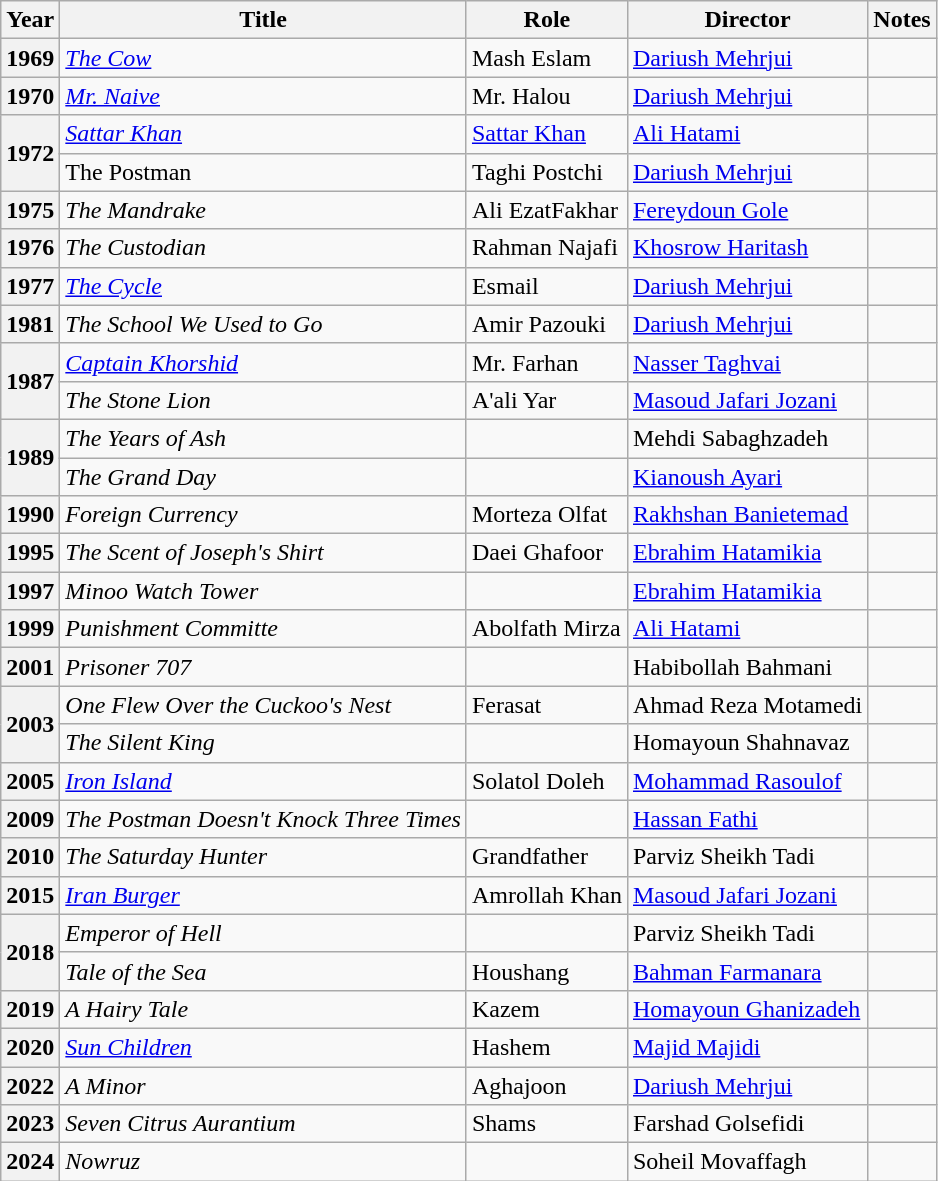<table class="wikitable plainrowheaders sortable"  style=font-size:100%>
<tr>
<th scope="col">Year</th>
<th scope="col">Title</th>
<th scope="col">Role</th>
<th scope="col">Director</th>
<th scope="col" class="unsortable">Notes</th>
</tr>
<tr>
<th scope=row>1969</th>
<td><em><a href='#'>The Cow</a></em></td>
<td>Mash Eslam</td>
<td><a href='#'>Dariush Mehrjui</a></td>
<td></td>
</tr>
<tr>
<th scope=row>1970</th>
<td><em><a href='#'>Mr. Naive</a></em></td>
<td>Mr. Halou</td>
<td><a href='#'>Dariush Mehrjui</a></td>
<td></td>
</tr>
<tr>
<th scope=row rowspan="2">1972</th>
<td><em><a href='#'>Sattar Khan</a></em></td>
<td><a href='#'>Sattar Khan</a></td>
<td><a href='#'>Ali Hatami</a></td>
<td></td>
</tr>
<tr>
<td>The Postman</td>
<td>Taghi Postchi</td>
<td><a href='#'>Dariush Mehrjui</a></td>
<td></td>
</tr>
<tr>
<th scope=row>1975</th>
<td><em>The Mandrake</em></td>
<td>Ali EzatFakhar</td>
<td><a href='#'>Fereydoun Gole</a></td>
<td></td>
</tr>
<tr>
<th scope=row>1976</th>
<td><em>The Custodian</em></td>
<td>Rahman Najafi</td>
<td><a href='#'>Khosrow Haritash</a></td>
<td></td>
</tr>
<tr>
<th scope=row>1977</th>
<td><em><a href='#'>The Cycle</a></em></td>
<td>Esmail</td>
<td><a href='#'>Dariush Mehrjui</a></td>
<td></td>
</tr>
<tr>
<th scope=row>1981</th>
<td><em>The School We Used to Go</em></td>
<td>Amir Pazouki</td>
<td><a href='#'>Dariush Mehrjui</a></td>
<td></td>
</tr>
<tr>
<th scope=row rowspan="2">1987</th>
<td><em><a href='#'>Captain Khorshid</a></em></td>
<td>Mr. Farhan</td>
<td><a href='#'>Nasser Taghvai</a></td>
<td></td>
</tr>
<tr>
<td><em>The Stone Lion</em></td>
<td>A'ali Yar</td>
<td><a href='#'>Masoud Jafari Jozani</a></td>
<td></td>
</tr>
<tr>
<th scope=row rowspan="2">1989</th>
<td><em>The Years of Ash</em></td>
<td></td>
<td>Mehdi Sabaghzadeh</td>
<td></td>
</tr>
<tr>
<td><em>The Grand Day</em></td>
<td></td>
<td><a href='#'>Kianoush Ayari</a></td>
<td></td>
</tr>
<tr>
<th scope=row>1990</th>
<td><em>Foreign Currency</em></td>
<td>Morteza Olfat</td>
<td><a href='#'>Rakhshan Banietemad</a></td>
<td></td>
</tr>
<tr>
<th scope=row>1995</th>
<td><em>The Scent of Joseph's Shirt</em></td>
<td>Daei Ghafoor</td>
<td><a href='#'>Ebrahim Hatamikia</a></td>
<td></td>
</tr>
<tr>
<th scope=row>1997</th>
<td><em>Minoo Watch Tower</em></td>
<td></td>
<td><a href='#'>Ebrahim Hatamikia</a></td>
<td></td>
</tr>
<tr>
<th scope=row>1999</th>
<td><em>Punishment Committe</em></td>
<td>Abolfath Mirza</td>
<td><a href='#'>Ali Hatami</a></td>
<td></td>
</tr>
<tr>
<th scope=row>2001</th>
<td><em>Prisoner 707</em></td>
<td></td>
<td>Habibollah Bahmani</td>
<td></td>
</tr>
<tr>
<th rowspan="2" scope="row">2003</th>
<td><em>One Flew Over the Cuckoo's Nest</em></td>
<td>Ferasat</td>
<td>Ahmad Reza Motamedi</td>
<td></td>
</tr>
<tr>
<td><em>The Silent King</em></td>
<td></td>
<td>Homayoun Shahnavaz</td>
<td></td>
</tr>
<tr>
<th scope=row>2005</th>
<td><em><a href='#'>Iron Island</a></em></td>
<td>Solatol Doleh</td>
<td><a href='#'>Mohammad Rasoulof</a></td>
<td></td>
</tr>
<tr>
<th scope=row>2009</th>
<td><em>The Postman Doesn't Knock Three Times</em></td>
<td></td>
<td><a href='#'>Hassan Fathi</a></td>
<td></td>
</tr>
<tr>
<th scope=row>2010</th>
<td><em>The Saturday Hunter</em></td>
<td>Grandfather</td>
<td>Parviz Sheikh Tadi</td>
<td></td>
</tr>
<tr>
<th scope=row>2015</th>
<td><em><a href='#'>Iran Burger</a></em></td>
<td>Amrollah Khan</td>
<td><a href='#'>Masoud Jafari Jozani</a></td>
<td></td>
</tr>
<tr>
<th scope=row rowspan="2">2018</th>
<td><em>Emperor of Hell</em></td>
<td></td>
<td>Parviz Sheikh Tadi</td>
<td></td>
</tr>
<tr>
<td><em>Tale of the Sea</em></td>
<td>Houshang</td>
<td><a href='#'>Bahman Farmanara</a></td>
<td></td>
</tr>
<tr>
<th scope=row>2019</th>
<td><em>A Hairy Tale</em></td>
<td>Kazem</td>
<td><a href='#'>Homayoun Ghanizadeh</a></td>
<td></td>
</tr>
<tr>
<th scope=row>2020</th>
<td><em><a href='#'>Sun Children</a></em></td>
<td>Hashem</td>
<td><a href='#'>Majid Majidi</a></td>
<td></td>
</tr>
<tr>
<th scope=row>2022</th>
<td><em>A Minor</em></td>
<td>Aghajoon</td>
<td><a href='#'>Dariush Mehrjui</a></td>
<td></td>
</tr>
<tr>
<th scope=row>2023</th>
<td><em>Seven Citrus Aurantium</em></td>
<td>Shams</td>
<td>Farshad Golsefidi</td>
<td></td>
</tr>
<tr>
<th scope=row>2024</th>
<td><em>Nowruz</em></td>
<td></td>
<td>Soheil Movaffagh</td>
<td></td>
</tr>
</table>
